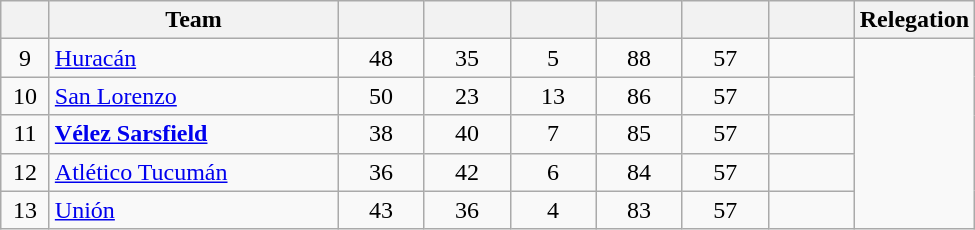<table class="wikitable sortable" style="text-align: center;">
<tr>
<th width=25></th>
<th width=185>Team</th>
<th width=50></th>
<th width=50></th>
<th width=50></th>
<th width=50></th>
<th width=50></th>
<th width=50></th>
<th>Relegation</th>
</tr>
<tr>
<td>9</td>
<td align="left"><a href='#'>Huracán</a></td>
<td>48</td>
<td>35</td>
<td>5</td>
<td>88</td>
<td>57</td>
<td><strong></strong></td>
</tr>
<tr>
<td>10</td>
<td align="left"><a href='#'>San Lorenzo</a></td>
<td>50</td>
<td>23</td>
<td>13</td>
<td>86</td>
<td>57</td>
<td><strong></strong></td>
</tr>
<tr>
<td>11</td>
<td align="left"><strong><a href='#'>Vélez Sarsfield</a></strong></td>
<td>38</td>
<td>40</td>
<td>7</td>
<td>85</td>
<td>57</td>
<td><strong></strong></td>
</tr>
<tr>
<td>12</td>
<td align="left"><a href='#'>Atlético Tucumán</a></td>
<td>36</td>
<td>42</td>
<td>6</td>
<td>84</td>
<td>57</td>
<td><strong></strong></td>
</tr>
<tr>
<td>13</td>
<td align="left"><a href='#'>Unión</a></td>
<td>43</td>
<td>36</td>
<td>4</td>
<td>83</td>
<td>57</td>
<td><strong></strong></td>
</tr>
</table>
